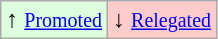<table class="wikitable" align="center">
<tr>
<td style="background:#ddffdd">↑ <small><a href='#'>Promoted</a></small></td>
<td style="background:#ffcccc">↓ <small><a href='#'>Relegated</a></small></td>
</tr>
</table>
